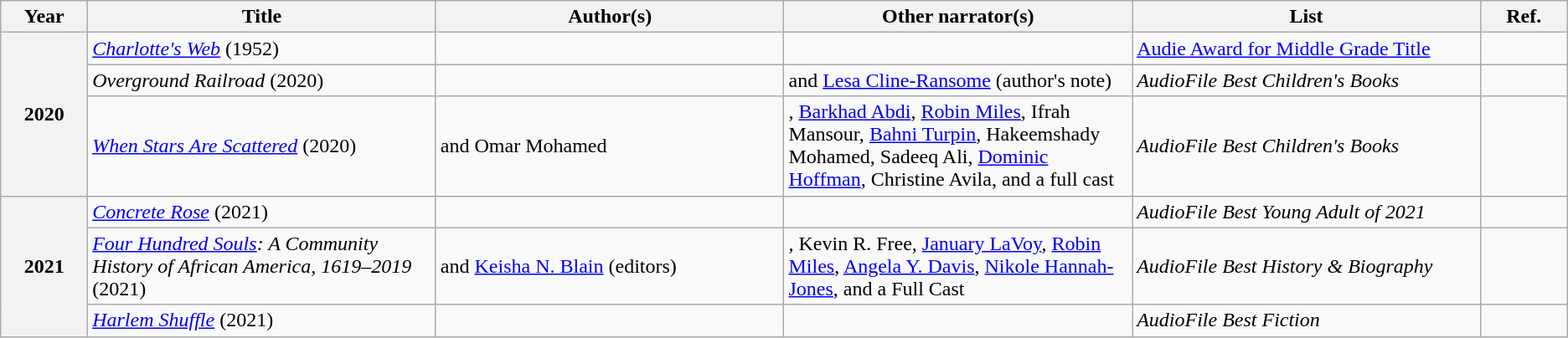<table class="wikitable sortable mw-collapsible” style="width:100%”>
<tr>
<th scope="col" width="5%">Year</th>
<th scope="col" width="20%">Title</th>
<th scope="col" width="20%">Author(s)</th>
<th scope="col" width="20%">Other narrator(s)</th>
<th scope="col" width="20%">List</th>
<th scope="col" width="5%">Ref.</th>
</tr>
<tr>
<th rowspan="3">2020</th>
<td><em><a href='#'>Charlotte's Web</a></em> (1952)</td>
<td></td>
<td></td>
<td><a href='#'>Audie Award for Middle Grade Title</a></td>
<td></td>
</tr>
<tr>
<td><em>Overground Railroad</em> (2020)</td>
<td></td>
<td> and <a href='#'>Lesa Cline-Ransome</a> (author's note)</td>
<td><em>AudioFile Best Children's Books</em></td>
<td></td>
</tr>
<tr>
<td><em><a href='#'>When Stars Are Scattered</a></em> (2020)</td>
<td> and Omar Mohamed</td>
<td>, <a href='#'>Barkhad Abdi</a>, <a href='#'>Robin Miles</a>, Ifrah Mansour, <a href='#'>Bahni Turpin</a>, Hakeemshady Mohamed, Sadeeq Ali, <a href='#'>Dominic Hoffman</a>, Christine Avila, and a full cast</td>
<td><em>AudioFile Best Children's Books</em></td>
<td></td>
</tr>
<tr>
<th rowspan="3">2021</th>
<td><em><a href='#'>Concrete Rose</a></em> (2021)</td>
<td></td>
<td></td>
<td><em>AudioFile Best Young Adult of 2021 </em></td>
<td></td>
</tr>
<tr>
<td><em><a href='#'>Four Hundred Souls</a>: A Community History of African America, 1619–2019</em> (2021)</td>
<td> and <a href='#'>Keisha N. Blain</a> (editors)</td>
<td>, Kevin R. Free, <a href='#'>January LaVoy</a>, <a href='#'>Robin Miles</a>, <a href='#'>Angela Y. Davis</a>, <a href='#'>Nikole Hannah-Jones</a>, and a Full Cast</td>
<td><em>AudioFile Best History & Biography</em></td>
<td></td>
</tr>
<tr>
<td><em><a href='#'>Harlem Shuffle</a></em> (2021)</td>
<td></td>
<td></td>
<td><em>AudioFile Best Fiction</em></td>
<td></td>
</tr>
</table>
